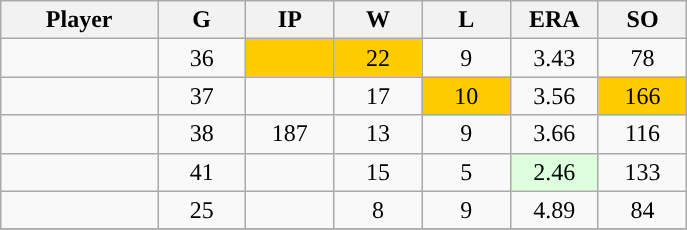<table class="wikitable sortable">
<tr>
<th bgcolor="#DDDDFF" width="16%">Player</th>
<th bgcolor="#DDDDFF" width="9%">G</th>
<th bgcolor="#DDDDFF" width="9%">IP</th>
<th bgcolor="#DDDDFF" width="9%">W</th>
<th bgcolor="#DDDDFF" width="9%">L</th>
<th bgcolor="#DDDDFF" width="9%">ERA</th>
<th bgcolor="#DDDDFF" width="9%">SO</th>
</tr>
<tr align="center">
<td><strong></strong></td>
<td>36</td>
<td style="background:#fc0;"></td>
<td style="background:#fc0;">22</td>
<td>9</td>
<td>3.43</td>
<td>78</td>
</tr>
<tr align="center">
<td></td>
<td>37</td>
<td></td>
<td>17</td>
<td style="background:#fc0;">10</td>
<td>3.56</td>
<td style="background:#fc0;">166</td>
</tr>
<tr align="center">
<td></td>
<td>38</td>
<td>187</td>
<td>13</td>
<td>9</td>
<td>3.66</td>
<td>116</td>
</tr>
<tr align="center">
<td></td>
<td>41</td>
<td></td>
<td>15</td>
<td>5</td>
<td style="background:#DDFFDD;">2.46</td>
<td>133</td>
</tr>
<tr align="center">
<td></td>
<td>25</td>
<td></td>
<td>8</td>
<td>9</td>
<td>4.89</td>
<td>84</td>
</tr>
<tr align="center">
</tr>
</table>
